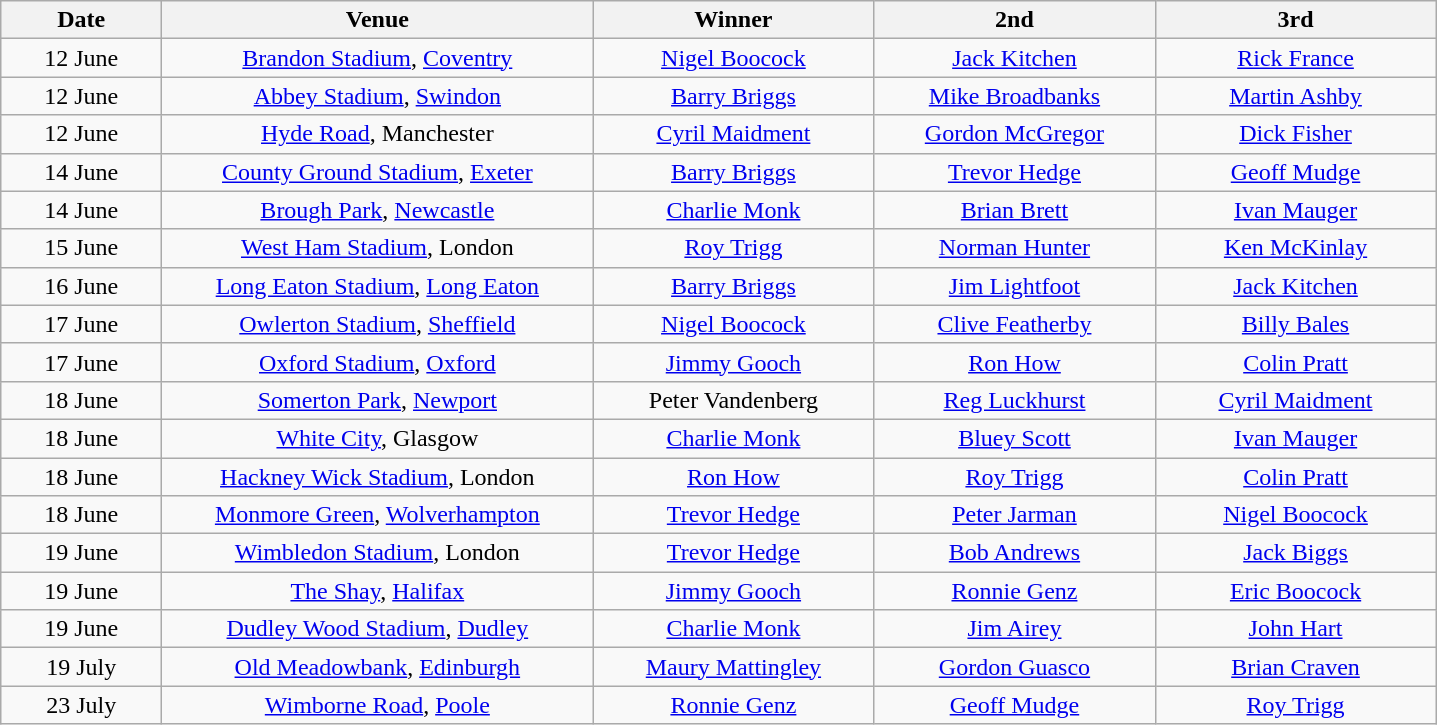<table class="wikitable" style="text-align:center">
<tr>
<th width=100>Date</th>
<th width=280>Venue</th>
<th width=180>Winner</th>
<th width=180>2nd</th>
<th width=180>3rd</th>
</tr>
<tr>
<td align=center>12 June</td>
<td><a href='#'>Brandon Stadium</a>, <a href='#'>Coventry</a></td>
<td><a href='#'>Nigel Boocock</a></td>
<td><a href='#'>Jack Kitchen</a></td>
<td><a href='#'>Rick France</a></td>
</tr>
<tr>
<td align=center>12 June</td>
<td><a href='#'>Abbey Stadium</a>, <a href='#'>Swindon</a></td>
<td><a href='#'>Barry Briggs</a></td>
<td><a href='#'>Mike Broadbanks</a></td>
<td><a href='#'>Martin Ashby</a></td>
</tr>
<tr>
<td align=center>12 June</td>
<td><a href='#'>Hyde Road</a>, Manchester</td>
<td><a href='#'>Cyril Maidment</a></td>
<td><a href='#'>Gordon McGregor</a></td>
<td><a href='#'>Dick Fisher</a></td>
</tr>
<tr>
<td align=center>14 June</td>
<td><a href='#'>County Ground Stadium</a>, <a href='#'>Exeter</a></td>
<td><a href='#'>Barry Briggs</a></td>
<td><a href='#'>Trevor Hedge</a></td>
<td><a href='#'>Geoff Mudge</a></td>
</tr>
<tr>
<td align=center>14 June</td>
<td><a href='#'>Brough Park</a>, <a href='#'>Newcastle</a></td>
<td><a href='#'>Charlie Monk</a></td>
<td><a href='#'>Brian Brett</a></td>
<td><a href='#'>Ivan Mauger</a></td>
</tr>
<tr>
<td align=center>15 June</td>
<td><a href='#'>West Ham Stadium</a>, London</td>
<td><a href='#'>Roy Trigg</a></td>
<td><a href='#'>Norman Hunter</a></td>
<td><a href='#'>Ken McKinlay</a></td>
</tr>
<tr>
<td align=center>16 June</td>
<td><a href='#'>Long Eaton Stadium</a>, <a href='#'>Long Eaton</a></td>
<td><a href='#'>Barry Briggs</a></td>
<td><a href='#'>Jim Lightfoot</a></td>
<td><a href='#'>Jack Kitchen</a></td>
</tr>
<tr>
<td align=center>17 June</td>
<td><a href='#'>Owlerton Stadium</a>, <a href='#'>Sheffield</a></td>
<td><a href='#'>Nigel Boocock</a></td>
<td><a href='#'>Clive Featherby</a></td>
<td><a href='#'>Billy Bales</a></td>
</tr>
<tr>
<td align=center>17 June</td>
<td><a href='#'>Oxford Stadium</a>, <a href='#'>Oxford</a></td>
<td><a href='#'>Jimmy Gooch</a></td>
<td><a href='#'>Ron How</a></td>
<td><a href='#'>Colin Pratt</a></td>
</tr>
<tr>
<td align=center>18 June</td>
<td><a href='#'>Somerton Park</a>, <a href='#'>Newport</a></td>
<td>Peter Vandenberg</td>
<td><a href='#'>Reg Luckhurst</a></td>
<td><a href='#'>Cyril Maidment</a></td>
</tr>
<tr>
<td align=center>18 June</td>
<td><a href='#'>White City</a>, Glasgow</td>
<td><a href='#'>Charlie Monk</a></td>
<td><a href='#'>Bluey Scott</a></td>
<td><a href='#'>Ivan Mauger</a></td>
</tr>
<tr>
<td align=center>18 June</td>
<td><a href='#'>Hackney Wick Stadium</a>, London</td>
<td><a href='#'>Ron How</a></td>
<td><a href='#'>Roy Trigg</a></td>
<td><a href='#'>Colin Pratt</a></td>
</tr>
<tr>
<td align=center>18 June</td>
<td><a href='#'>Monmore Green</a>, <a href='#'>Wolverhampton</a></td>
<td><a href='#'>Trevor Hedge</a></td>
<td><a href='#'>Peter Jarman</a></td>
<td><a href='#'>Nigel Boocock</a></td>
</tr>
<tr>
<td align=center>19 June</td>
<td><a href='#'>Wimbledon Stadium</a>, London</td>
<td><a href='#'>Trevor Hedge</a></td>
<td><a href='#'>Bob Andrews</a></td>
<td><a href='#'>Jack Biggs</a></td>
</tr>
<tr>
<td align=center>19 June</td>
<td><a href='#'>The Shay</a>, <a href='#'>Halifax</a></td>
<td><a href='#'>Jimmy Gooch</a></td>
<td><a href='#'>Ronnie Genz</a></td>
<td><a href='#'>Eric Boocock</a></td>
</tr>
<tr>
<td align=center>19 June</td>
<td><a href='#'>Dudley Wood Stadium</a>, <a href='#'>Dudley</a></td>
<td><a href='#'>Charlie Monk</a></td>
<td><a href='#'>Jim Airey</a></td>
<td><a href='#'>John Hart</a></td>
</tr>
<tr>
<td align=center>19 July</td>
<td><a href='#'>Old Meadowbank</a>, <a href='#'>Edinburgh</a></td>
<td><a href='#'>Maury Mattingley</a></td>
<td><a href='#'>Gordon Guasco</a></td>
<td><a href='#'>Brian Craven</a></td>
</tr>
<tr>
<td align=center>23 July</td>
<td><a href='#'>Wimborne Road</a>, <a href='#'>Poole</a></td>
<td><a href='#'>Ronnie Genz</a></td>
<td><a href='#'>Geoff Mudge</a></td>
<td><a href='#'>Roy Trigg</a></td>
</tr>
</table>
